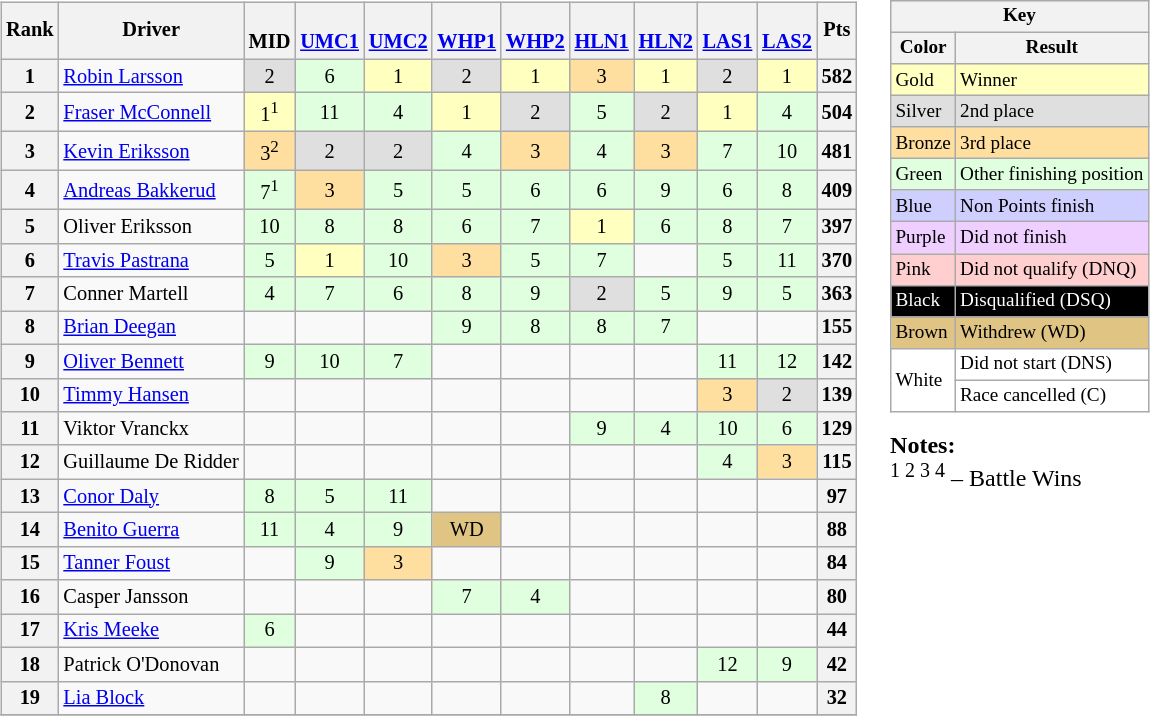<table>
<tr>
<td valign="top"><br><table class="wikitable" style="font-size: 85%; text-align:center">
<tr>
<th>Rank</th>
<th>Driver</th>
<th><br>MID</th>
<th><br><a href='#'>UMC1</a></th>
<th><br><a href='#'>UMC2</a></th>
<th><br><a href='#'>WHP1</a></th>
<th><br><a href='#'>WHP2</a></th>
<th><br><a href='#'>HLN1</a></th>
<th><br><a href='#'>HLN2</a></th>
<th><br><a href='#'>LAS1</a></th>
<th><br><a href='#'>LAS2</a></th>
<th>Pts</th>
</tr>
<tr>
<th>1</th>
<td align=left> <a href='#'>Robin Larsson</a></td>
<td style="background:#DFDFDF;">2</td>
<td style="background:#DFFFDF;">6</td>
<td style="background:#FFFFBF;">1</td>
<td style="background:#dfdfdf;">2</td>
<td style="background:#ffffbf;">1</td>
<td style="background:#ffdf9f;">3</td>
<td style="background:#ffffbf;">1</td>
<td style="background:#dfdfdf;">2</td>
<td style="background:#ffffbf;">1</td>
<th>582</th>
</tr>
<tr>
<th>2</th>
<td align=left>  <a href='#'>Fraser McConnell</a></td>
<td style="background:#FFFFBF;">1<sup>1</sup></td>
<td style="background:#DFFFDF;">11</td>
<td style="background:#DFFFDF;">4</td>
<td style="background:#ffffbf;">1</td>
<td style="background:#dfdfdf;">2</td>
<td style="background:#dfffdf;">5</td>
<td style="background:#dfdfdf;">2</td>
<td style="background:#ffffbf;">1</td>
<td style="background:#DFFFDF;">4</td>
<th>504</th>
</tr>
<tr>
<th>3</th>
<td align=left> <a href='#'>Kevin Eriksson</a></td>
<td style="background:#FFDF9F;">3<sup>2</sup></td>
<td style="background:#DFDFDF;">2</td>
<td style="background:#DFDFDF;">2</td>
<td style="background:#dfffdf;">4</td>
<td style="background:#ffdf9f;">3</td>
<td style="background:#dfffdf;">4</td>
<td style="background:#ffdf9f;">3</td>
<td style="background:#DFFFDF;">7</td>
<td style="background:#DFFFDF;">10</td>
<th>481</th>
</tr>
<tr>
<th>4</th>
<td align=left> <a href='#'>Andreas Bakkerud</a></td>
<td style="background:#DFFFDF;">7<sup>1</sup></td>
<td style="background:#FFDF9F;">3</td>
<td style="background:#DFFFDF;">5</td>
<td style="background:#dfffdf;">5</td>
<td style="background:#dfffdf;">6</td>
<td style="background:#dfffdf;">6</td>
<td style="background:#DFFFDF;">9</td>
<td style="background:#dfffdf;">6</td>
<td style="background:#DFFFDF;">8</td>
<th>409</th>
</tr>
<tr>
<th>5</th>
<td align="left"> Oliver Eriksson</td>
<td style="background:#DFFFDF;">10</td>
<td style="background:#DFFFDF;">8</td>
<td style="background:#DFFFDF;">8</td>
<td style="background:#dfffdf;">6</td>
<td style="background:#dfffdf;">7</td>
<td style="background:#ffffbf;">1</td>
<td style="background:#dfffdf;">6</td>
<td style="background:#DFFFDF;">8</td>
<td style="background:#dfffdf;">7</td>
<th>397</th>
</tr>
<tr>
<th>6</th>
<td align=left> <a href='#'>Travis Pastrana</a></td>
<td style="background:#DFFFDF;">5</td>
<td style="background:#FFFFBF;">1</td>
<td style="background:#DFFFDF;">10</td>
<td style="background:#ffdf9f;">3</td>
<td style="background:#dfffdf;">5</td>
<td style="background:#DFFFDF;">7</td>
<td style="background:#;"></td>
<td style="background:#dfffdf;">5</td>
<td style="background:#DFFFDF;">11</td>
<th>370</th>
</tr>
<tr>
<th>7</th>
<td align="left"> Conner Martell</td>
<td style="background:#DFFFDF;">4</td>
<td style="background:#DFFFDF;">7</td>
<td style="background:#DFFFDF;">6</td>
<td style="background:#dfffdf;">8</td>
<td style="background:#dfffdf;">9</td>
<td style="background:#dfdfdf;">2</td>
<td style="background:#DFFFDF;">5</td>
<td style="background:#dfffdf;">9</td>
<td style="background:#DFFFDF;">5</td>
<th>363</th>
</tr>
<tr>
<th>8</th>
<td align="left"> <a href='#'>Brian Deegan</a></td>
<td></td>
<td></td>
<td></td>
<td style="background:#dfffdf;">9</td>
<td style="background:#dfffdf;">8</td>
<td style="background:#dfffdf;">8</td>
<td style="background:#dfffdf;">7</td>
<td style="background:#;"></td>
<td style="background:#;"></td>
<th>155</th>
</tr>
<tr>
<th>9</th>
<td align=left> <a href='#'>Oliver Bennett</a></td>
<td style="background:#DFFFDF;">9</td>
<td style="background:#DFFFDF;">10</td>
<td style="background:#DFFFDF;">7</td>
<td></td>
<td></td>
<td></td>
<td></td>
<td style="background:#DFFFDF;">11</td>
<td style="background:#DFFFDF;">12</td>
<th>142</th>
</tr>
<tr>
<th>10</th>
<td align=left> <a href='#'>Timmy Hansen</a></td>
<td></td>
<td></td>
<td></td>
<td></td>
<td></td>
<td></td>
<td></td>
<td style="background:#FFDF9F;">3</td>
<td style="background:#dfdfdf;">2</td>
<th>139</th>
</tr>
<tr>
<th>11</th>
<td align=left> Viktor Vranckx</td>
<td></td>
<td></td>
<td></td>
<td></td>
<td></td>
<td style="background:#DFFFDF;">9</td>
<td style="background:#dfffdf;">4</td>
<td style="background:#DFFFDF;">10</td>
<td style="background:#DFFFDF;">6</td>
<th>129</th>
</tr>
<tr>
<th>12</th>
<td align=left> Guillaume De Ridder</td>
<td></td>
<td></td>
<td></td>
<td></td>
<td></td>
<td></td>
<td></td>
<td style="background:#DFFFDF;">4</td>
<td style="background:#FFDF9F;">3</td>
<th>115</th>
</tr>
<tr>
<th>13</th>
<td align="left"> <a href='#'>Conor Daly</a></td>
<td style="background:#DFFFDF;">8</td>
<td style="background:#DFFFDF;">5</td>
<td style="background:#DFFFDF;">11</td>
<td></td>
<td></td>
<td></td>
<td></td>
<td></td>
<td></td>
<th>97</th>
</tr>
<tr>
<th>14</th>
<td align="left"> <a href='#'>Benito Guerra</a></td>
<td style="background:#DFFFDF;">11</td>
<td style="background:#DFFFDF;">4</td>
<td style="background:#DFFFDF;">9</td>
<td style="background:#DFC484;">WD</td>
<td></td>
<td></td>
<td></td>
<td></td>
<td></td>
<th>88</th>
</tr>
<tr>
<th>15</th>
<td align="left"> <a href='#'>Tanner Foust</a></td>
<td></td>
<td style="background:#DFFFDF;">9</td>
<td style="background:#FFDF9F;">3</td>
<td></td>
<td></td>
<td></td>
<td></td>
<td></td>
<td></td>
<th>84</th>
</tr>
<tr>
<th>16</th>
<td align="left"> Casper Jansson</td>
<td></td>
<td></td>
<td></td>
<td style="background:#dfffdf;">7</td>
<td style="background:#dfffdf;">4</td>
<td style="background:#;"></td>
<td style="background:#;"></td>
<td style="background:#;"></td>
<td style="background:#;"></td>
<th>80</th>
</tr>
<tr>
<th>17</th>
<td align=left> <a href='#'>Kris Meeke</a></td>
<td style="background:#DFFFDF;">6</td>
<td></td>
<td></td>
<td></td>
<td></td>
<td></td>
<td></td>
<td></td>
<td></td>
<th>44</th>
</tr>
<tr>
<th>18</th>
<td align=left> Patrick O'Donovan</td>
<td></td>
<td></td>
<td></td>
<td></td>
<td></td>
<td></td>
<td></td>
<td style="background:#DFFFDF;">12</td>
<td style="background:#DFFFDF;">9</td>
<th>42</th>
</tr>
<tr>
<th>19</th>
<td align=left> <a href='#'>Lia Block</a></td>
<td></td>
<td></td>
<td></td>
<td></td>
<td></td>
<td></td>
<td style="background:#DFFFDF;">8</td>
<td></td>
<td></td>
<th>32</th>
</tr>
<tr>
</tr>
</table>
</td>
<td style="vertical-align:top;"></td>
<td valign=top><br><table style="font-size:80%" class="wikitable">
<tr>
<th colspan=2>Key</th>
</tr>
<tr>
<th>Color</th>
<th>Result</th>
</tr>
<tr style="background-color:#FFFFBF">
<td>Gold</td>
<td>Winner</td>
</tr>
<tr style="background-color:#DFDFDF">
<td>Silver</td>
<td>2nd place</td>
</tr>
<tr style="background-color:#FFDF9F">
<td>Bronze</td>
<td>3rd place</td>
</tr>
<tr style="background-color:#DFFFDF">
<td>Green</td>
<td>Other finishing position</td>
</tr>
<tr style="background-color:#cfcfff">
<td>Blue</td>
<td>Non Points finish</td>
</tr>
<tr style="background-color:#EFCFFF">
<td>Purple</td>
<td>Did not finish</td>
</tr>
<tr style="background-color:#FFCFCF">
<td>Pink</td>
<td>Did not qualify (DNQ)</td>
</tr>
<tr style="background-color:#000000; color:white">
<td>Black</td>
<td>Disqualified (DSQ)</td>
</tr>
<tr style="background:#DFC484;"|">
<td>Brown</td>
<td>Withdrew (WD)</td>
</tr>
<tr style="background-color:#FFFFFF">
<td rowspan=2>White</td>
<td>Did not start (DNS)</td>
</tr>
<tr style="background-color:#FFFFFF">
<td>Race cancelled (C)</td>
</tr>
</table>
<span><strong>Notes:</strong><br><sup>1 2 3 4</sup> – Battle Wins</span></td>
</tr>
</table>
